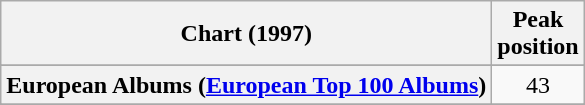<table class="wikitable sortable plainrowheaders" style="text-align:center;">
<tr>
<th>Chart (1997)</th>
<th>Peak <br>position</th>
</tr>
<tr>
</tr>
<tr>
</tr>
<tr>
</tr>
<tr>
</tr>
<tr>
</tr>
<tr>
<th scope="row">European Albums (<a href='#'>European Top 100 Albums</a>)</th>
<td>43</td>
</tr>
<tr>
</tr>
<tr>
</tr>
<tr>
</tr>
<tr>
</tr>
<tr>
</tr>
<tr>
</tr>
<tr>
</tr>
<tr>
</tr>
<tr>
</tr>
<tr>
</tr>
<tr>
</tr>
</table>
